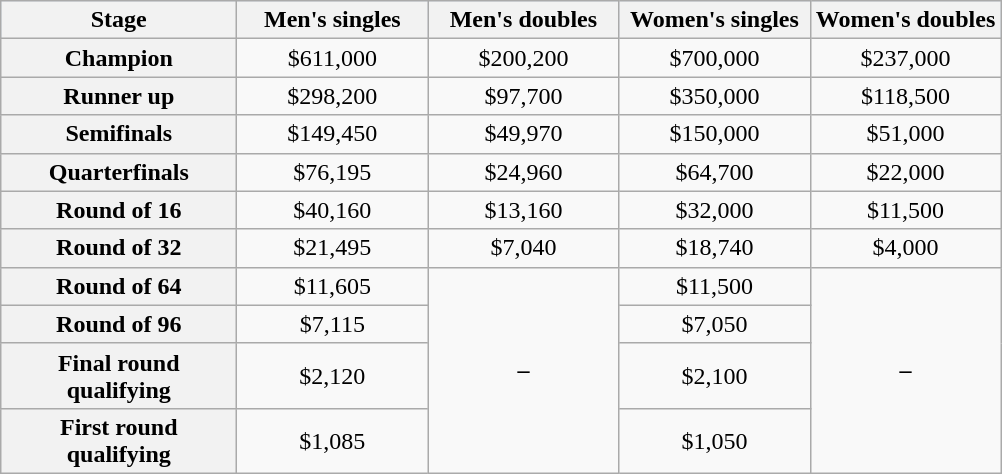<table class="wikitable">
<tr style="background:#d1e4fd;">
<th style="width:150px;">Stage</th>
<th style="width:120px;">Men's singles</th>
<th style="width:120px;">Men's doubles</th>
<th style="width:120px;">Women's singles</th>
<th style="width:120px;">Women's doubles</th>
</tr>
<tr style="text-align:center;">
<th>Champion</th>
<td>$611,000</td>
<td>$200,200</td>
<td>$700,000</td>
<td>$237,000</td>
</tr>
<tr style="text-align:center;">
<th>Runner up</th>
<td>$298,200</td>
<td>$97,700</td>
<td>$350,000</td>
<td>$118,500</td>
</tr>
<tr style="text-align:center;">
<th>Semifinals</th>
<td>$149,450</td>
<td>$49,970</td>
<td>$150,000</td>
<td>$51,000</td>
</tr>
<tr style="text-align:center;">
<th>Quarterfinals</th>
<td>$76,195</td>
<td>$24,960</td>
<td>$64,700</td>
<td>$22,000</td>
</tr>
<tr style="text-align:center;">
<th>Round of 16</th>
<td>$40,160</td>
<td>$13,160</td>
<td>$32,000</td>
<td>$11,500</td>
</tr>
<tr style="text-align:center;">
<th>Round of 32</th>
<td>$21,495</td>
<td>$7,040</td>
<td>$18,740</td>
<td>$4,000</td>
</tr>
<tr style="text-align:center;">
<th>Round of 64</th>
<td>$11,605</td>
<td rowspan=4><strong>–</strong></td>
<td>$11,500</td>
<td rowspan=4><strong>–</strong></td>
</tr>
<tr style="text-align:center;">
<th>Round of 96</th>
<td>$7,115</td>
<td>$7,050</td>
</tr>
<tr style="text-align:center;">
<th>Final round qualifying</th>
<td>$2,120</td>
<td>$2,100</td>
</tr>
<tr style="text-align:center;">
<th>First round qualifying</th>
<td>$1,085</td>
<td>$1,050</td>
</tr>
</table>
